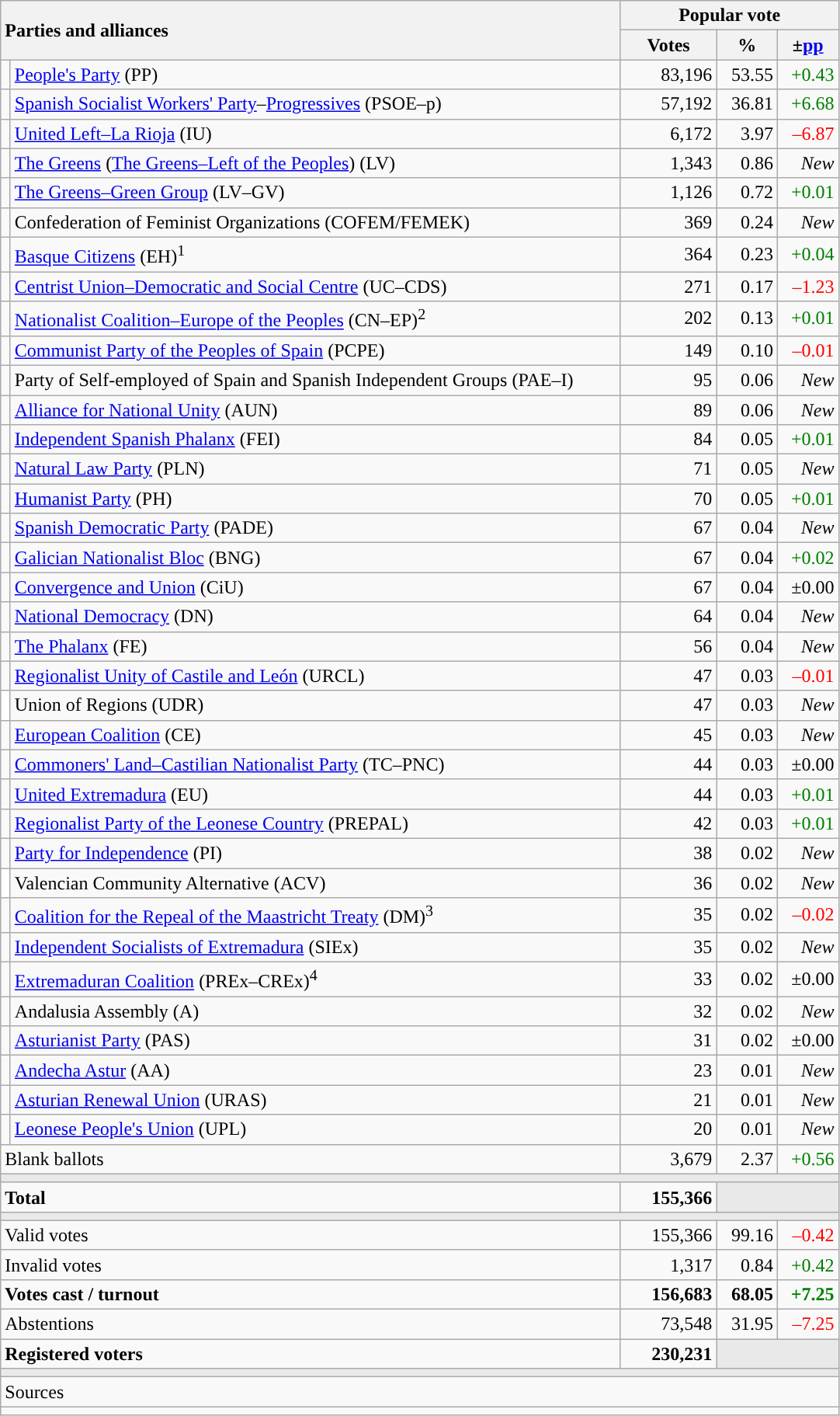<table class="wikitable" style="text-align:right">
<tr>
<th style="text-align:left;" rowspan="2" colspan="2" width="525">Parties and alliances</th>
<th colspan="3">Popular vote</th>
</tr>
<tr>
<th width="75">Votes</th>
<th width="45">%</th>
<th width="45">±<a href='#'>pp</a></th>
</tr>
<tr>
<td width="1" style="color:inherit;background:"></td>
<td align="left"><a href='#'>People's Party</a> (PP)</td>
<td>83,196</td>
<td>53.55</td>
<td style="color:green;">+0.43</td>
</tr>
<tr>
<td style="color:inherit;background:"></td>
<td align="left"><a href='#'>Spanish Socialist Workers' Party</a>–<a href='#'>Progressives</a> (PSOE–p)</td>
<td>57,192</td>
<td>36.81</td>
<td style="color:green;">+6.68</td>
</tr>
<tr>
<td style="color:inherit;background:"></td>
<td align="left"><a href='#'>United Left–La Rioja</a> (IU)</td>
<td>6,172</td>
<td>3.97</td>
<td style="color:red;">–6.87</td>
</tr>
<tr>
<td style="color:inherit;background:"></td>
<td align="left"><a href='#'>The Greens</a> (<a href='#'>The Greens–Left of the Peoples</a>) (LV)</td>
<td>1,343</td>
<td>0.86</td>
<td><em>New</em></td>
</tr>
<tr>
<td style="color:inherit;background:"></td>
<td align="left"><a href='#'>The Greens–Green Group</a> (LV–GV)</td>
<td>1,126</td>
<td>0.72</td>
<td style="color:green;">+0.01</td>
</tr>
<tr>
<td style="color:inherit;background:"></td>
<td align="left">Confederation of Feminist Organizations (COFEM/FEMEK)</td>
<td>369</td>
<td>0.24</td>
<td><em>New</em></td>
</tr>
<tr>
<td style="color:inherit;background:"></td>
<td align="left"><a href='#'>Basque Citizens</a> (EH)<sup>1</sup></td>
<td>364</td>
<td>0.23</td>
<td style="color:green;">+0.04</td>
</tr>
<tr>
<td style="color:inherit;background:"></td>
<td align="left"><a href='#'>Centrist Union–Democratic and Social Centre</a> (UC–CDS)</td>
<td>271</td>
<td>0.17</td>
<td style="color:red;">–1.23</td>
</tr>
<tr>
<td style="color:inherit;background:"></td>
<td align="left"><a href='#'>Nationalist Coalition–Europe of the Peoples</a> (CN–EP)<sup>2</sup></td>
<td>202</td>
<td>0.13</td>
<td style="color:green;">+0.01</td>
</tr>
<tr>
<td style="color:inherit;background:"></td>
<td align="left"><a href='#'>Communist Party of the Peoples of Spain</a> (PCPE)</td>
<td>149</td>
<td>0.10</td>
<td style="color:red;">–0.01</td>
</tr>
<tr>
<td style="color:inherit;background:"></td>
<td align="left">Party of Self-employed of Spain and Spanish Independent Groups (PAE–I)</td>
<td>95</td>
<td>0.06</td>
<td><em>New</em></td>
</tr>
<tr>
<td style="color:inherit;background:"></td>
<td align="left"><a href='#'>Alliance for National Unity</a> (AUN)</td>
<td>89</td>
<td>0.06</td>
<td><em>New</em></td>
</tr>
<tr>
<td style="color:inherit;background:"></td>
<td align="left"><a href='#'>Independent Spanish Phalanx</a> (FEI)</td>
<td>84</td>
<td>0.05</td>
<td style="color:green;">+0.01</td>
</tr>
<tr>
<td style="color:inherit;background:"></td>
<td align="left"><a href='#'>Natural Law Party</a> (PLN)</td>
<td>71</td>
<td>0.05</td>
<td><em>New</em></td>
</tr>
<tr>
<td style="color:inherit;background:"></td>
<td align="left"><a href='#'>Humanist Party</a> (PH)</td>
<td>70</td>
<td>0.05</td>
<td style="color:green;">+0.01</td>
</tr>
<tr>
<td style="color:inherit;background:"></td>
<td align="left"><a href='#'>Spanish Democratic Party</a> (PADE)</td>
<td>67</td>
<td>0.04</td>
<td><em>New</em></td>
</tr>
<tr>
<td style="color:inherit;background:"></td>
<td align="left"><a href='#'>Galician Nationalist Bloc</a> (BNG)</td>
<td>67</td>
<td>0.04</td>
<td style="color:green;">+0.02</td>
</tr>
<tr>
<td style="color:inherit;background:"></td>
<td align="left"><a href='#'>Convergence and Union</a> (CiU)</td>
<td>67</td>
<td>0.04</td>
<td>±0.00</td>
</tr>
<tr>
<td style="color:inherit;background:"></td>
<td align="left"><a href='#'>National Democracy</a> (DN)</td>
<td>64</td>
<td>0.04</td>
<td><em>New</em></td>
</tr>
<tr>
<td style="color:inherit;background:"></td>
<td align="left"><a href='#'>The Phalanx</a> (FE)</td>
<td>56</td>
<td>0.04</td>
<td><em>New</em></td>
</tr>
<tr>
<td style="color:inherit;background:"></td>
<td align="left"><a href='#'>Regionalist Unity of Castile and León</a> (URCL)</td>
<td>47</td>
<td>0.03</td>
<td style="color:red;">–0.01</td>
</tr>
<tr>
<td bgcolor="white"></td>
<td align="left">Union of Regions (UDR)</td>
<td>47</td>
<td>0.03</td>
<td><em>New</em></td>
</tr>
<tr>
<td style="color:inherit;background:"></td>
<td align="left"><a href='#'>European Coalition</a> (CE)</td>
<td>45</td>
<td>0.03</td>
<td><em>New</em></td>
</tr>
<tr>
<td style="color:inherit;background:"></td>
<td align="left"><a href='#'>Commoners' Land–Castilian Nationalist Party</a> (TC–PNC)</td>
<td>44</td>
<td>0.03</td>
<td>±0.00</td>
</tr>
<tr>
<td style="color:inherit;background:"></td>
<td align="left"><a href='#'>United Extremadura</a> (EU)</td>
<td>44</td>
<td>0.03</td>
<td style="color:green;">+0.01</td>
</tr>
<tr>
<td style="color:inherit;background:"></td>
<td align="left"><a href='#'>Regionalist Party of the Leonese Country</a> (PREPAL)</td>
<td>42</td>
<td>0.03</td>
<td style="color:green;">+0.01</td>
</tr>
<tr>
<td style="color:inherit;background:"></td>
<td align="left"><a href='#'>Party for Independence</a> (PI)</td>
<td>38</td>
<td>0.02</td>
<td><em>New</em></td>
</tr>
<tr>
<td bgcolor="white"></td>
<td align="left">Valencian Community Alternative (ACV)</td>
<td>36</td>
<td>0.02</td>
<td><em>New</em></td>
</tr>
<tr>
<td style="color:inherit;background:"></td>
<td align="left"><a href='#'>Coalition for the Repeal of the Maastricht Treaty</a> (DM)<sup>3</sup></td>
<td>35</td>
<td>0.02</td>
<td style="color:red;">–0.02</td>
</tr>
<tr>
<td style="color:inherit;background:"></td>
<td align="left"><a href='#'>Independent Socialists of Extremadura</a> (SIEx)</td>
<td>35</td>
<td>0.02</td>
<td><em>New</em></td>
</tr>
<tr>
<td style="color:inherit;background:"></td>
<td align="left"><a href='#'>Extremaduran Coalition</a> (PREx–CREx)<sup>4</sup></td>
<td>33</td>
<td>0.02</td>
<td>±0.00</td>
</tr>
<tr>
<td style="color:inherit;background:"></td>
<td align="left">Andalusia Assembly (A)</td>
<td>32</td>
<td>0.02</td>
<td><em>New</em></td>
</tr>
<tr>
<td style="color:inherit;background:"></td>
<td align="left"><a href='#'>Asturianist Party</a> (PAS)</td>
<td>31</td>
<td>0.02</td>
<td>±0.00</td>
</tr>
<tr>
<td style="color:inherit;background:"></td>
<td align="left"><a href='#'>Andecha Astur</a> (AA)</td>
<td>23</td>
<td>0.01</td>
<td><em>New</em></td>
</tr>
<tr>
<td style="color:inherit;background:"></td>
<td align="left"><a href='#'>Asturian Renewal Union</a> (URAS)</td>
<td>21</td>
<td>0.01</td>
<td><em>New</em></td>
</tr>
<tr>
<td style="color:inherit;background:"></td>
<td align="left"><a href='#'>Leonese People's Union</a> (UPL)</td>
<td>20</td>
<td>0.01</td>
<td><em>New</em></td>
</tr>
<tr>
<td align="left" colspan="2">Blank ballots</td>
<td>3,679</td>
<td>2.37</td>
<td style="color:green;">+0.56</td>
</tr>
<tr>
<td colspan="5" bgcolor="#E9E9E9"></td>
</tr>
<tr style="font-weight:bold;">
<td align="left" colspan="2">Total</td>
<td>155,366</td>
<td bgcolor="#E9E9E9" colspan="2"></td>
</tr>
<tr>
<td colspan="5" bgcolor="#E9E9E9"></td>
</tr>
<tr>
<td align="left" colspan="2">Valid votes</td>
<td>155,366</td>
<td>99.16</td>
<td style="color:red;">–0.42</td>
</tr>
<tr>
<td align="left" colspan="2">Invalid votes</td>
<td>1,317</td>
<td>0.84</td>
<td style="color:green;">+0.42</td>
</tr>
<tr style="font-weight:bold;">
<td align="left" colspan="2">Votes cast / turnout</td>
<td>156,683</td>
<td>68.05</td>
<td style="color:green;">+7.25</td>
</tr>
<tr>
<td align="left" colspan="2">Abstentions</td>
<td>73,548</td>
<td>31.95</td>
<td style="color:red;">–7.25</td>
</tr>
<tr style="font-weight:bold;">
<td align="left" colspan="2">Registered voters</td>
<td>230,231</td>
<td bgcolor="#E9E9E9" colspan="2"></td>
</tr>
<tr>
<td colspan="5" bgcolor="#E9E9E9"></td>
</tr>
<tr>
<td align="left" colspan="5">Sources</td>
</tr>
<tr>
<td colspan="5" style="text-align:left; max-width:680px;"></td>
</tr>
</table>
